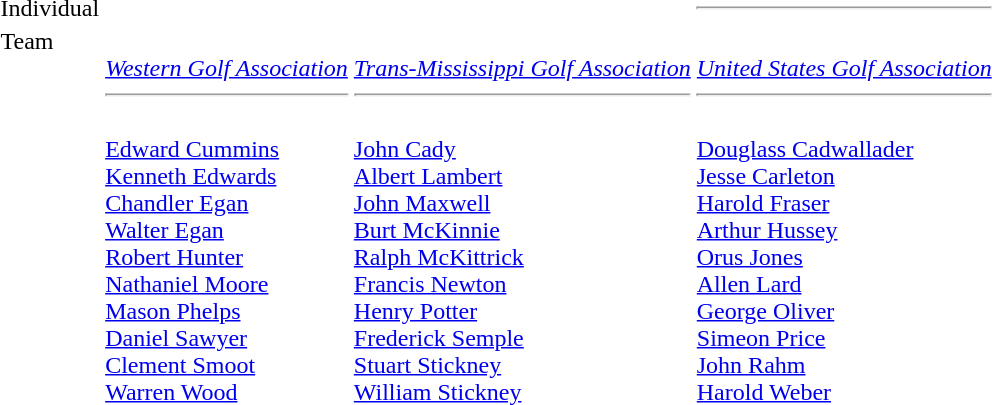<table>
<tr valign="top">
<td>Individual<br></td>
<td></td>
<td></td>
<td><hr></td>
</tr>
<tr valign="top">
<td>Team<br></td>
<td><br><em><a href='#'>Western Golf Association</a></em><hr><br><a href='#'>Edward Cummins</a><br><a href='#'>Kenneth Edwards</a><br><a href='#'>Chandler Egan</a><br><a href='#'>Walter Egan</a><br><a href='#'>Robert Hunter</a><br><a href='#'>Nathaniel Moore</a><br><a href='#'>Mason Phelps</a><br><a href='#'>Daniel Sawyer</a><br><a href='#'>Clement Smoot</a><br><a href='#'>Warren Wood</a></td>
<td><br><em><a href='#'>Trans-Mississippi Golf Association</a></em><hr><br><a href='#'>John Cady</a><br><a href='#'>Albert Lambert</a><br><a href='#'>John Maxwell</a><br><a href='#'>Burt McKinnie</a><br><a href='#'>Ralph McKittrick</a><br><a href='#'>Francis Newton</a><br><a href='#'>Henry Potter</a><br><a href='#'>Frederick Semple</a><br><a href='#'>Stuart Stickney</a><br><a href='#'>William Stickney</a></td>
<td><br><em><a href='#'>United States Golf Association</a></em><hr><br><a href='#'>Douglass Cadwallader</a><br><a href='#'>Jesse Carleton</a><br><a href='#'>Harold Fraser</a><br><a href='#'>Arthur Hussey</a><br><a href='#'>Orus Jones</a><br><a href='#'>Allen Lard</a><br><a href='#'>George Oliver</a><br><a href='#'>Simeon Price</a><br><a href='#'>John Rahm</a><br><a href='#'>Harold Weber</a></td>
</tr>
</table>
